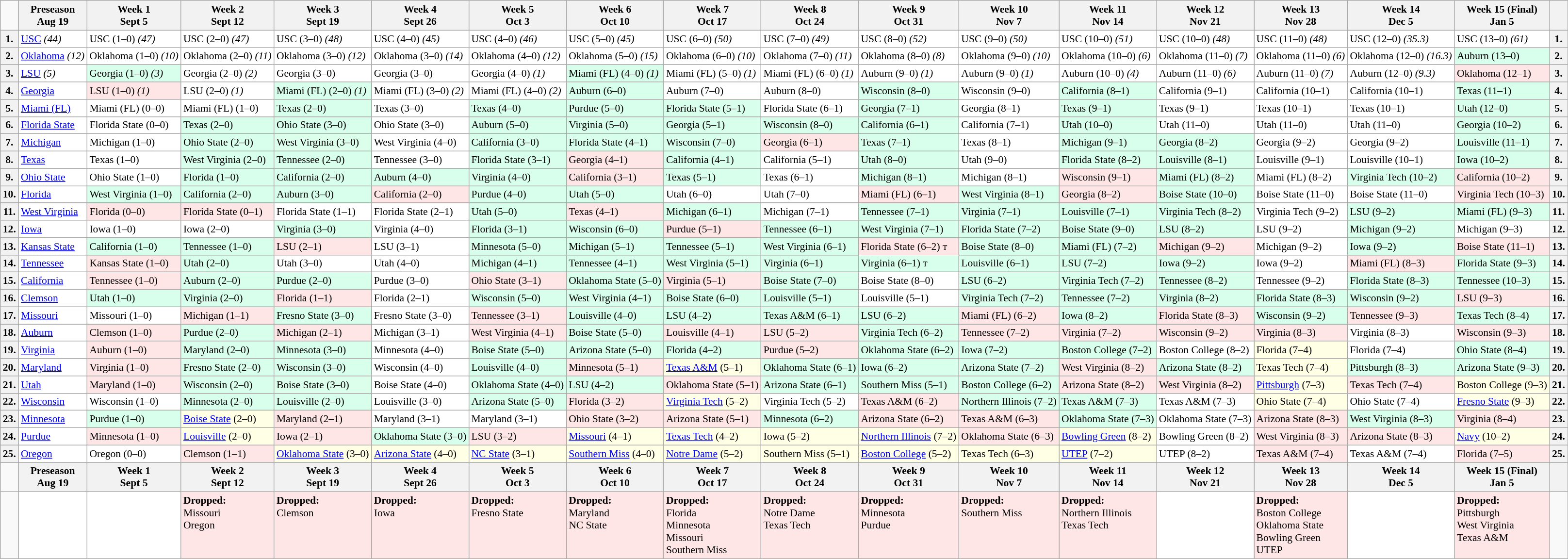<table class="wikitable" style="font-size:90%; white-space:nowrap;">
<tr>
<td></td>
<th>Preseason<br>Aug 19</th>
<th>Week 1<br>Sept 5</th>
<th>Week 2<br>Sept 12</th>
<th>Week 3<br>Sept 19</th>
<th>Week 4<br>Sept 26</th>
<th>Week 5<br>Oct 3</th>
<th>Week 6<br>Oct 10</th>
<th>Week 7<br>Oct 17</th>
<th>Week 8<br>Oct 24</th>
<th>Week 9<br>Oct 31</th>
<th>Week 10<br>Nov 7</th>
<th>Week 11<br>Nov 14</th>
<th>Week 12<br>Nov 21</th>
<th>Week 13<br>Nov 28</th>
<th>Week 14<br>Dec 5</th>
<th>Week 15 (Final)<br>Jan 5</th>
<th></th>
</tr>
<tr>
<th>1.</th>
<td bgcolor="white"><a href='#'>USC</a> <em>(44)</em></td>
<td bgcolor="white">USC (1–0) <em>(47)</em></td>
<td bgcolor="white">USC (2–0) <em>(47)</em></td>
<td bgcolor="white">USC (3–0) <em>(48)</em></td>
<td bgcolor="white">USC (4–0) <em>(45)</em></td>
<td bgcolor="white">USC (4–0) <em>(46)</em></td>
<td bgcolor="white">USC (5–0) <em>(45)</em></td>
<td bgcolor="white">USC (6–0) <em>(50)</em></td>
<td bgcolor="white">USC (7–0) <em>(49)</em></td>
<td bgcolor="white">USC (8–0) <em>(52)</em></td>
<td bgcolor="white">USC (9–0) <em>(50)</em></td>
<td bgcolor="white">USC (10–0) <em>(51)</em></td>
<td bgcolor="white">USC (10–0) <em>(48)</em></td>
<td bgcolor="white">USC (11–0) <em>(48)</em></td>
<td bgcolor="white">USC (12–0) <em>(35.3)</em></td>
<td bgcolor="white">USC (13–0) <em>(61)</em></td>
<th>1.</th>
</tr>
<tr>
<th>2.</th>
<td bgcolor="white"><a href='#'>Oklahoma</a> <em>(12)</em></td>
<td bgcolor="white">Oklahoma (1–0) <em>(10)</em></td>
<td bgcolor="white">Oklahoma (2–0) <em>(11)</em></td>
<td bgcolor="white">Oklahoma (3–0) <em>(12)</em></td>
<td bgcolor="white">Oklahoma (3–0) <em>(14)</em></td>
<td bgcolor="white">Oklahoma (4–0) <em>(12)</em></td>
<td bgcolor="white">Oklahoma (5–0) <em>(15)</em></td>
<td bgcolor="white">Oklahoma (6–0) <em>(10)</em></td>
<td bgcolor="white">Oklahoma (7–0) <em>(11)</em></td>
<td bgcolor="white">Oklahoma (8–0) <em>(8)</em></td>
<td bgcolor="white">Oklahoma (9–0) <em>(10)</em></td>
<td bgcolor="white">Oklahoma (10–0) <em>(6)</em></td>
<td bgcolor="white">Oklahoma (11–0) <em>(7)</em></td>
<td bgcolor="white">Oklahoma (11–0) <em>(6)</em></td>
<td bgcolor="white">Oklahoma (12–0) <em>(16.3)</em></td>
<td bgcolor="#d8ffeb">Auburn (13–0)</td>
<th>2.</th>
</tr>
<tr>
<th>3.</th>
<td bgcolor="white"><a href='#'>LSU</a> <em>(5)</em></td>
<td bgcolor="#d8ffeb">Georgia (1–0) <em>(3)</em></td>
<td bgcolor="white">Georgia (2–0) <em>(2)</em></td>
<td bgcolor="white">Georgia (3–0)</td>
<td bgcolor="white">Georgia (3–0)</td>
<td bgcolor="white">Georgia (4–0) <em>(1)</em></td>
<td bgcolor="#d8ffeb">Miami (FL) (4–0) <em>(1)</em></td>
<td bgcolor="white">Miami (FL) (5–0) <em>(1)</em></td>
<td bgcolor="white">Miami (FL) (6–0) <em>(1)</em></td>
<td bgcolor="white">Auburn (9–0) <em>(1)</em></td>
<td bgcolor="white">Auburn (9–0) <em>(1)</em></td>
<td bgcolor="white">Auburn (10–0) <em>(4)</em></td>
<td bgcolor="white">Auburn (11–0) <em>(6)</em></td>
<td bgcolor="white">Auburn (11–0) <em>(7)</em></td>
<td bgcolor="white">Auburn (12–0) <em>(9.3)</em></td>
<td bgcolor="#ffe6e6">Oklahoma (12–1)</td>
<th>3.</th>
</tr>
<tr>
<th>4.</th>
<td bgcolor="white"><a href='#'>Georgia</a></td>
<td bgcolor="#ffe6e6">LSU (1–0) <em>(1)</em></td>
<td bgcolor="white">LSU (2–0) <em>(1)</em></td>
<td bgcolor="#d8ffeb">Miami (FL) (2–0) <em>(1)</em></td>
<td bgcolor="white">Miami (FL) (3–0) <em>(2)</em></td>
<td bgcolor="white">Miami (FL) (4–0) <em>(2)</em></td>
<td bgcolor="#d8ffeb">Auburn (6–0)</td>
<td bgcolor="white">Auburn (7–0)</td>
<td bgcolor="white">Auburn (8–0)</td>
<td bgcolor="#d8ffeb">Wisconsin (8–0)</td>
<td bgcolor="white">Wisconsin (9–0)</td>
<td bgcolor="#d8ffeb">California (8–1)</td>
<td bgcolor="white">California (9–1)</td>
<td bgcolor="white">California (10–1)</td>
<td bgcolor="white">California (10–1)</td>
<td bgcolor="#d8ffeb">Texas (11–1)</td>
<th>4.</th>
</tr>
<tr>
<th>5.</th>
<td bgcolor="white"><a href='#'>Miami (FL)</a></td>
<td bgcolor="white">Miami (FL) (0–0)</td>
<td bgcolor="white">Miami (FL) (1–0)</td>
<td bgcolor="#d8ffeb">Texas (2–0)</td>
<td bgcolor="white">Texas (3–0)</td>
<td bgcolor="#d8ffeb">Texas (4–0)</td>
<td bgcolor="#d8ffeb">Purdue (5–0)</td>
<td bgcolor="#d8ffeb">Florida State (5–1)</td>
<td bgcolor="white">Florida State (6–1)</td>
<td bgcolor="#d8ffeb">Georgia (7–1)</td>
<td bgcolor="white">Georgia (8–1)</td>
<td bgcolor="#d8ffeb">Texas (9–1)</td>
<td bgcolor="white">Texas (9–1)</td>
<td bgcolor="white">Texas (10–1)</td>
<td bgcolor="white">Texas (10–1)</td>
<td bgcolor="#d8ffeb">Utah (12–0)</td>
<th>5.</th>
</tr>
<tr>
<th>6.</th>
<td bgcolor="white"><a href='#'>Florida State</a></td>
<td bgcolor="white">Florida State (0–0)</td>
<td bgcolor="#d8ffeb">Texas (2–0)</td>
<td bgcolor="#d8ffeb">Ohio State (3–0)</td>
<td bgcolor="white">Ohio State (3–0)</td>
<td bgcolor="#d8ffeb">Auburn (5–0)</td>
<td bgcolor="#d8ffeb">Virginia (5–0)</td>
<td bgcolor="#d8ffeb">Georgia (5–1)</td>
<td bgcolor="#d8ffeb">Wisconsin (8–0)</td>
<td bgcolor="#d8ffeb">California (6–1)</td>
<td bgcolor="white">California (7–1)</td>
<td bgcolor="#d8ffeb">Utah (10–0)</td>
<td bgcolor="white">Utah (11–0)</td>
<td bgcolor="white">Utah (11–0)</td>
<td bgcolor="white">Utah (11–0)</td>
<td bgcolor="#d8ffeb">Georgia (10–2)</td>
<th>6.</th>
</tr>
<tr>
<th>7.</th>
<td bgcolor="white"><a href='#'>Michigan</a></td>
<td bgcolor="white">Michigan (1–0)</td>
<td bgcolor="#d8ffeb">Ohio State (2–0)</td>
<td bgcolor="#dbffeb">West Virginia (3–0)</td>
<td bgcolor="white">West Virginia (4–0)</td>
<td bgcolor="#d8ffeb">California (3–0)</td>
<td bgcolor="#d8ffeb">Florida State (4–1)</td>
<td bgcolor="#d8ffeb">Wisconsin (7–0)</td>
<td bgcolor="#ffe6e6">Georgia (6–1)</td>
<td bgcolor="#d8ffeb">Texas (7–1)</td>
<td bgcolor="white">Texas (8–1)</td>
<td bgcolor="#d8ffeb">Michigan (9–1)</td>
<td bgcolor="#d8ffeb">Georgia (8–2)</td>
<td bgcolor="white">Georgia (9–2)</td>
<td bgcolor="white">Georgia (9–2)</td>
<td bgcolor="#d8ffeb">Louisville (11–1)</td>
<th>7.</th>
</tr>
<tr>
<th>8.</th>
<td bgcolor="white"><a href='#'>Texas</a></td>
<td bgcolor="white">Texas (1–0)</td>
<td bgcolor="#d8ffeb">West Virginia (2–0)</td>
<td bgcolor="#d8ffeb">Tennessee (2–0)</td>
<td bgcolor="white">Tennessee (3–0)</td>
<td bgcolor="#d8ffeb">Florida State (3–1)</td>
<td bgcolor="#ffe6e6">Georgia (4–1)</td>
<td bgcolor="#d8ffeb">California (4–1)</td>
<td bgcolor="white">California (5–1)</td>
<td bgcolor="#d8ffeb">Utah (8–0)</td>
<td bgcolor="white">Utah (9–0)</td>
<td bgcolor="#d8ffeb">Florida State (8–2)</td>
<td bgcolor="#d8ffeb">Louisville (8–1)</td>
<td bgcolor="white">Louisville (9–1)</td>
<td bgcolor="white">Louisville (10–1)</td>
<td bgcolor="#d8ffeb">Iowa (10–2)</td>
<th>8.</th>
</tr>
<tr>
<th>9.</th>
<td bgcolor="white"><a href='#'>Ohio State</a></td>
<td bgcolor="white">Ohio State (1–0)</td>
<td bgcolor="#d8ffeb">Florida (1–0)</td>
<td bgcolor="#d8ffeb">California (2–0)</td>
<td bgcolor="#d8ffeb">Auburn (4–0)</td>
<td bgcolor="#d8ffeb">Virginia (4–0)</td>
<td bgcolor="#ffe6e6">California (3–1)</td>
<td bgcolor="#d8ffeb">Texas (5–1)</td>
<td bgcolor="white">Texas (6–1)</td>
<td bgcolor="#d8ffeb">Michigan (8–1)</td>
<td bgcolor="white">Michigan (8–1)</td>
<td bgcolor="#ffe6e6">Wisconsin (9–1)</td>
<td bgcolor="#d8ffeb">Miami (FL) (8–2)</td>
<td bgcolor="white">Miami (FL) (8–2)</td>
<td bgcolor="#d8ffeb">Virginia Tech (10–2)</td>
<td bgcolor="#ffe6e6">California (10–2)</td>
<th>9.</th>
</tr>
<tr>
<th>10.</th>
<td bgcolor="white"><a href='#'>Florida</a></td>
<td bgcolor="#d8ffeb">West Virginia (1–0)</td>
<td bgcolor="#d8ffeb">California (2–0)</td>
<td bgcolor="#d8ffeb">Auburn (3–0)</td>
<td bgcolor="#ffe6e6">California (2–0)</td>
<td bgcolor="#d8ffeb">Purdue (4–0)</td>
<td bgcolor="#d8ffeb">Utah (5–0)</td>
<td bgcolor="white">Utah (6–0)</td>
<td bgcolor="white">Utah (7–0)</td>
<td bgcolor="#ffe6e6">Miami (FL) (6–1)</td>
<td bgcolor="#d8ffeb">West Virginia (8–1)</td>
<td bgcolor="#ffe6e6">Georgia (8–2)</td>
<td bgcolor="#d8ffeb">Boise State (10–0)</td>
<td bgcolor="white">Boise State (11–0)</td>
<td bgcolor="white">Boise State (11–0)</td>
<td bgcolor="#ffe6e6">Virginia Tech (10–3)</td>
<th>10.</th>
</tr>
<tr>
<th>11.</th>
<td bgcolor="white"><a href='#'>West Virginia</a></td>
<td bgcolor="#ffe6e6">Florida (0–0)</td>
<td bgcolor="#ffe6e6">Florida State (0–1)</td>
<td bgcolor="white">Florida State (1–1)</td>
<td bgcolor="white">Florida State (2–1)</td>
<td bgcolor="#d8ffeb">Utah (5–0)</td>
<td bgcolor="#ffe6e6">Texas (4–1)</td>
<td bgcolor="#d8ffeb">Michigan (6–1)</td>
<td bgcolor="white">Michigan (7–1)</td>
<td bgcolor="#d8ffeb">Tennessee (7–1)</td>
<td bgcolor="#d8ffeb">Virginia (7–1)</td>
<td bgcolor="#d8ffeb">Louisville (7–1)</td>
<td bgcolor="#d8ffeb">Virginia Tech (8–2)</td>
<td bgcolor="white">Virginia Tech (9–2)</td>
<td bgcolor="#d8ffeb">LSU (9–2)</td>
<td bgcolor="#d8ffeb">Miami (FL) (9–3)</td>
<th>11.</th>
</tr>
<tr>
<th>12.</th>
<td bgcolor="white"><a href='#'>Iowa</a></td>
<td bgcolor="white">Iowa (1–0)</td>
<td bgcolor="white">Iowa (2–0)</td>
<td bgcolor="#d8ffeb">Virginia (3–0)</td>
<td bgcolor="white">Virginia (4–0)</td>
<td bgcolor="#d8ffeb">Florida (3–1)</td>
<td bgcolor="#d8ffeb">Wisconsin (6–0)</td>
<td bgcolor="#ffe6e6">Purdue (5–1)</td>
<td bgcolor="#d8ffeb">Tennessee (6–1)</td>
<td bgcolor="#d8ffeb">West Virginia (7–1)</td>
<td bgcolor="#d8ffeb">Florida State (7–2)</td>
<td bgcolor="#d8ffeb">Boise State (9–0)</td>
<td bgcolor="#d8ffeb">LSU (8–2)</td>
<td bgcolor="white">LSU (9–2)</td>
<td bgcolor="#d8ffeb">Michigan (9–2)</td>
<td bgcolor="white">Michigan (9–3)</td>
<th>12.</th>
</tr>
<tr>
<th>13.</th>
<td bgcolor="white"><a href='#'>Kansas State</a></td>
<td bgcolor="#d8ffeb">California (1–0)</td>
<td bgcolor="#d8ffeb">Tennessee (1–0)</td>
<td bgcolor="#ffe6e6">LSU (2–1)</td>
<td bgcolor="white">LSU (3–1)</td>
<td bgcolor="#d8ffeb">Minnesota (5–0)</td>
<td bgcolor="#d8ffeb">Michigan (5–1)</td>
<td bgcolor="#d8ffeb">Tennessee (5–1)</td>
<td bgcolor="#d8ffeb">West Virginia (6–1)</td>
<td bgcolor="#ffe6e6" style="border-bottom:1px solid white;">Florida State (6–2) т</td>
<td bgcolor="#d8ffeb">Boise State (8–0)</td>
<td bgcolor="#d8ffeb">Miami (FL) (7–2)</td>
<td bgcolor="#ffe6e6">Michigan (9–2)</td>
<td bgcolor="white">Michigan (9–2)</td>
<td bgcolor="#d8ffeb">Iowa (9–2)</td>
<td bgcolor="#ffe6e6">Boise State (11–1)</td>
<th>13.</th>
</tr>
<tr>
<th>14.</th>
<td bgcolor="white"><a href='#'>Tennessee</a></td>
<td bgcolor="#ffe6e6">Kansas State (1–0)</td>
<td bgcolor="#d8ffeb">Utah (2–0)</td>
<td bgcolor="white">Utah (3–0)</td>
<td bgcolor="white">Utah (4–0)</td>
<td bgcolor="#d8ffeb">Michigan (4–1)</td>
<td bgcolor="#d8ffeb">Tennessee (4–1)</td>
<td bgcolor="#d8ffeb">West Virginia (5–1)</td>
<td bgcolor="#d8ffeb">Virginia (6–1)</td>
<td bgcolor="#d8ffeb">Virginia (6–1) т</td>
<td bgcolor="#d8ffeb">Louisville (6–1)</td>
<td bgcolor="#d8ffeb">LSU (7–2)</td>
<td bgcolor="#d8ffeb">Iowa (9–2)</td>
<td bgcolor="white">Iowa (9–2)</td>
<td bgcolor="#ffe6e6">Miami (FL) (8–3)</td>
<td bgcolor="#d8ffeb">Florida State (9–3)</td>
<th>14.</th>
</tr>
<tr>
<th>15.</th>
<td bgcolor="white"><a href='#'>California</a></td>
<td bgcolor="ffe6e6">Tennessee (1–0)</td>
<td bgcolor="#d8ffeb">Auburn (2–0)</td>
<td bgcolor="#d8ffeb">Purdue (2–0)</td>
<td bgcolor="white">Purdue (3–0)</td>
<td bgcolor="#ffe6e6">Ohio State (3–1)</td>
<td bgcolor="#d8ffeb">Oklahoma State (5–0)</td>
<td bgcolor="#ffe6e6">Virginia (5–1)</td>
<td bgcolor="#d8ffeb">Boise State (7–0)</td>
<td bgcolor="white">Boise State (8–0)</td>
<td bgcolor="#d8ffeb">LSU (6–2)</td>
<td bgcolor="#d8ffeb">Virginia Tech (7–2)</td>
<td bgcolor="#d8ffeb">Tennessee (8–2)</td>
<td bgcolor="white">Tennessee (9–2)</td>
<td bgcolor="#d8ffeb">Florida State (8–3)</td>
<td bgcolor="#d8ffeb">Tennessee (10–3)</td>
<th>15.</th>
</tr>
<tr>
<th>16.</th>
<td bgcolor="white"><a href='#'>Clemson</a></td>
<td bgcolor="#d8ffeb">Utah (1–0)</td>
<td bgcolor="#d8ffeb">Virginia (2–0)</td>
<td bgcolor="#ffe6e6">Florida (1–1)</td>
<td bgcolor="white">Florida (2–1)</td>
<td bgcolor="#d8ffeb">Wisconsin (5–0)</td>
<td bgcolor="#d8ffeb">West Virginia (4–1)</td>
<td bgcolor="#d8ffeb">Boise State (6–0)</td>
<td bgcolor="#d8ffeb">Louisville (5–1)</td>
<td bgcolor="white">Louisville (5–1)</td>
<td bgcolor="#d8ffeb">Virginia Tech (7–2)</td>
<td bgcolor="#d8ffeb">Tennessee (7–2)</td>
<td bgcolor="#d8ffeb">Virginia (8–2)</td>
<td bgcolor="#d8ffeb">Florida State (8–3)</td>
<td bgcolor="#d8ffeb">Wisconsin (9–2)</td>
<td bgcolor="#ffe6e6">LSU (9–3)</td>
<th>16.</th>
</tr>
<tr>
<th>17.</th>
<td bgcolor="white"><a href='#'>Missouri</a></td>
<td bgcolor="white">Missouri (1–0)</td>
<td bgcolor="#ffe6e6">Michigan (1–1)</td>
<td bgcolor="#d8ffeb">Fresno State (3–0)</td>
<td bgcolor="white">Fresno State (3–0)</td>
<td bgcolor="#ffe6e6">Tennessee (3–1)</td>
<td bgcolor="#d8ffeb">Louisville (4–0)</td>
<td bgcolor="#d8ffeb">LSU (4–2)</td>
<td bgcolor="#d8ffeb">Texas A&M (6–1)</td>
<td bgcolor="#d8ffeb">LSU (6–2)</td>
<td bgcolor="#ffe6e6">Miami (FL) (6–2)</td>
<td bgcolor="#d8ffeb">Iowa (8–2)</td>
<td bgcolor="#ffe6e6">Florida State (8–3)</td>
<td bgcolor="#d8ffeb">Wisconsin (9–2)</td>
<td bgcolor="#ffe6e6">Tennessee (9–3)</td>
<td bgcolor="#d8ffeb">Texas Tech (8–4)</td>
<th>17.</th>
</tr>
<tr>
<th>18.</th>
<td bgcolor="white"><a href='#'>Auburn</a></td>
<td bgcolor="#ffe6e6">Clemson (1–0)</td>
<td bgcolor="#d8ffeb">Purdue (2–0)</td>
<td bgcolor="#ffe6e6">Michigan (2–1)</td>
<td bgcolor="white">Michigan (3–1)</td>
<td bgcolor="#ffe6e6">West Virginia (4–1)</td>
<td bgcolor="#d8ffeb">Boise State (5–0)</td>
<td bgcolor="#ffe6e6">Louisville (4–1)</td>
<td bgcolor="#ffe6e6">LSU (5–2)</td>
<td bgcolor="#d8ffeb">Virginia Tech (6–2)</td>
<td bgcolor="#ffe6e6">Tennessee (7–2)</td>
<td bgcolor="#ffe6e6">Virginia (7–2)</td>
<td bgcolor="#ffe6e6">Wisconsin (9–2)</td>
<td bgcolor="#ffe6e6">Virginia (8–3)</td>
<td bgcolor="white">Virginia (8–3)</td>
<td bgcolor="#ffe6e6">Wisconsin (9–3)</td>
<th>18.</th>
</tr>
<tr>
<th>19.</th>
<td bgcolor="white"><a href='#'>Virginia</a></td>
<td bgcolor="#ffe6e6">Auburn (1–0)</td>
<td bgcolor="#d8ffeb">Maryland (2–0)</td>
<td bgcolor="#d8ffeb">Minnesota (3–0)</td>
<td bgcolor="white">Minnesota (4–0)</td>
<td bgcolor="#d8ffeb">Boise State (5–0)</td>
<td bgcolor="#d8ffeb">Arizona State (5–0)</td>
<td bgcolor="#d8ffeb">Florida (4–2)</td>
<td bgcolor="#ffe6e6">Purdue (5–2)</td>
<td bgcolor="#d8ffeb">Oklahoma State (6–2)</td>
<td bgcolor="#d8ffeb">Iowa (7–2)</td>
<td bgcolor="#d8ffeb">Boston College (7–2)</td>
<td bgcolor="white">Boston College (8–2)</td>
<td bgcolor="#ffffe6">Florida (7–4)</td>
<td bgcolor="white">Florida (7–4)</td>
<td bgcolor="#d8ffeb">Ohio State (8–4)</td>
<th>19.</th>
</tr>
<tr>
<th>20.</th>
<td bgcolor="white"><a href='#'>Maryland</a></td>
<td bgcolor="ffe6e6">Virginia (1–0)</td>
<td bgcolor="#d8ffeb">Fresno State (2–0)</td>
<td bgcolor="#d8ffeb">Wisconsin (3–0)</td>
<td bgcolor="white">Wisconsin (4–0)</td>
<td bgcolor="#d8ffeb">Louisville (4–0)</td>
<td bgcolor="#ffe6e6">Minnesota (5–1)</td>
<td bgcolor="#ffffe6"><a href='#'>Texas A&M</a> (5–1)</td>
<td bgcolor="#d8ffeb">Oklahoma State (6–1)</td>
<td bgcolor="#d8ffeb">Iowa (6–2)</td>
<td bgcolor="#d8ffeb">Arizona State (7–2)</td>
<td bgcolor="#ffe6e6">West Virginia (8–2)</td>
<td bgcolor="#d8ffeb">Arizona State (8–2)</td>
<td bgcolor="#ffffe6">Texas Tech (7–4)</td>
<td bgcolor="#d8ffeb">Pittsburgh (8–3)</td>
<td bgcolor="#d8ffeb">Arizona State (9–3)</td>
<th>20.</th>
</tr>
<tr>
<th>21.</th>
<td bgcolor="white"><a href='#'>Utah</a></td>
<td bgcolor="ffe6e6">Maryland (1–0)</td>
<td bgcolor="#d8ffeb">Wisconsin (2–0)</td>
<td bgcolor="#dbffeb">Boise State (3–0)</td>
<td bgcolor="white">Boise State (4–0)</td>
<td bgcolor="#d8ffeb">Oklahoma State (4–0)</td>
<td bgcolor="#d8ffeb">LSU (4–2)</td>
<td bgcolor="#ffe6e6">Oklahoma State (5–1)</td>
<td bgcolor="#d8ffeb">Arizona State (6–1)</td>
<td bgcolor="#d8ffeb">Southern Miss (5–1)</td>
<td bgcolor="#d8ffeb">Boston College (6–2)</td>
<td bgcolor="#ffe6e6">Arizona State (8–2)</td>
<td bgcolor="#ffe6e6">West Virginia (8–2)</td>
<td bgcolor="#ffffe6"><a href='#'>Pittsburgh</a> (7–3)</td>
<td bgcolor="#ffe6e6">Texas Tech (7–4)</td>
<td bgcolor="#ffffe6">Boston College (9–3)</td>
<th>21.</th>
</tr>
<tr>
<th>22.</th>
<td bgcolor="white"><a href='#'>Wisconsin</a></td>
<td bgcolor="white">Wisconsin (1–0)</td>
<td bgcolor="#d8ffeb">Minnesota (2–0)</td>
<td bgcolor="#d8ffeb">Louisville (2–0)</td>
<td bgcolor="white">Louisville (3–0)</td>
<td bgcolor="#d8ffeb">Arizona State (5–0)</td>
<td bgcolor="#ffe6e6">Florida (3–2)</td>
<td bgcolor="#ffffe6"><a href='#'>Virginia Tech</a> (5–2)</td>
<td bgcolor="white">Virginia Tech (5–2)</td>
<td bgcolor="#ffe6e6">Texas A&M (6–2)</td>
<td bgcolor="#d8ffeb">Northern Illinois (7–2)</td>
<td bgcolor="#d8ffeb">Texas A&M (7–3)</td>
<td bgcolor="white">Texas A&M (7–3)</td>
<td bgcolor="#ffffe6">Ohio State (7–4)</td>
<td bgcolor="white">Ohio State (7–4)</td>
<td bgcolor="#ffffe6"><a href='#'>Fresno State</a> (9–3)</td>
<th>22.</th>
</tr>
<tr>
<th>23.</th>
<td bgcolor="white"><a href='#'>Minnesota</a></td>
<td bgcolor="#d8ffeb">Purdue (1–0)</td>
<td bgcolor="#ffffe6"><a href='#'>Boise State</a> (2–0)</td>
<td bgcolor="#ffe6e6">Maryland (2–1)</td>
<td bgcolor="white">Maryland (3–1)</td>
<td bgcolor="white">Maryland (3–1)</td>
<td bgcolor="#ffe6e6">Ohio State (3–2)</td>
<td bgcolor="#ffe6e6">Arizona State (5–1)</td>
<td bgcolor="#d8ffeb">Minnesota (6–2)</td>
<td bgcolor="#ffe6e6">Arizona State (6–2)</td>
<td bgcolor="#ffe6e6">Texas A&M (6–3)</td>
<td bgcolor="#d8ffeb">Oklahoma State (7–3)</td>
<td bgcolor="white">Oklahoma State (7–3)</td>
<td bgcolor="#ffe6e6">Arizona State (8–3)</td>
<td bgcolor="#d8ffeb">West Virginia (8–3)</td>
<td bgcolor="#ffe6e6">Virginia (8–4)</td>
<th>23.</th>
</tr>
<tr>
<th>24.</th>
<td bgcolor="white"><a href='#'>Purdue</a></td>
<td bgcolor="#ffe6e6">Minnesota (1–0)</td>
<td bgcolor="#ffffe6"><a href='#'>Louisville</a> (2–0)</td>
<td bgcolor="#ffe6e6">Iowa (2–1)</td>
<td bgcolor="#d8ffeb">Oklahoma State (3–0)</td>
<td bgcolor="#ffe6e6">LSU (3–2)</td>
<td bgcolor="#ffffe6"><a href='#'>Missouri</a> (4–1)</td>
<td bgcolor="#ffffe6"><a href='#'>Texas Tech</a> (4–2)</td>
<td bgcolor="#ffffe6">Iowa (5–2)</td>
<td bgcolor="#ffffe6"><a href='#'>Northern Illinois</a> (7–2)</td>
<td bgcolor="#ffe6e6">Oklahoma State (6–3)</td>
<td bgcolor="#ffffe6"><a href='#'>Bowling Green</a> (8–2)</td>
<td bgcolor="white">Bowling Green (8–2)</td>
<td bgcolor="#ffe6e6">West Virginia (8–3)</td>
<td bgcolor="#ffe6e6">Arizona State (8–3)</td>
<td bgcolor="#ffffe6"><a href='#'>Navy</a> (10–2)</td>
<th>24.</th>
</tr>
<tr>
<th>25.</th>
<td bgcolor="white"><a href='#'>Oregon</a></td>
<td bgcolor="white">Oregon (0–0)</td>
<td bgcolor="#ffe6e6">Clemson (1–1)</td>
<td bgcolor="#ffffe6"><a href='#'>Oklahoma State</a> (3–0)</td>
<td bgcolor="#ffffe6"><a href='#'>Arizona State</a> (4–0)</td>
<td bgcolor="#ffffe6"><a href='#'>NC State</a> (3–1)</td>
<td bgcolor="#ffffe6"><a href='#'>Southern Miss</a> (4–0)</td>
<td bgcolor="#ffffe6"><a href='#'>Notre Dame</a> (5–2)</td>
<td bgcolor="#ffffe6">Southern Miss (5–1)</td>
<td bgcolor="#ffffe6"><a href='#'>Boston College</a> (5–2)</td>
<td bgcolor="#ffffe6">Texas Tech (6–3)</td>
<td bgcolor="#ffffe6"><a href='#'>UTEP</a> (7–2)</td>
<td bgcolor="white">UTEP (8–2)</td>
<td bgcolor="#ffe6e6">Texas A&M (7–4)</td>
<td bgcolor="white">Texas A&M (7–4)</td>
<td bgcolor="#ffe6e6">Florida (7–5)</td>
<th>25.</th>
</tr>
<tr>
<td></td>
<th>Preseason<br>Aug 19</th>
<th>Week 1<br>Sept 5</th>
<th>Week 2<br>Sept 12</th>
<th>Week 3<br>Sept 19</th>
<th>Week 4<br>Sept 26</th>
<th>Week 5<br>Oct 3</th>
<th>Week 6<br>Oct 10</th>
<th>Week 7<br>Oct 17</th>
<th>Week 8<br>Oct 24</th>
<th>Week 9<br>Oct 31</th>
<th>Week 10<br>Nov 7</th>
<th>Week 11<br>Nov 14</th>
<th>Week 12<br>Nov 21</th>
<th>Week 13<br>Nov 28</th>
<th>Week 14<br>Dec 5</th>
<th>Week 15 (Final)<br>Jan 5</th>
<th></th>
</tr>
<tr>
<td></td>
<td bgcolor="white"></td>
<td bgcolor="white"></td>
<td bgcolor="#ffe6e6" valign="top"><strong>Dropped:</strong><br> Missouri <br> Oregon</td>
<td bgcolor="#ffe6e6" valign="top"><strong>Dropped:</strong><br> Clemson</td>
<td bgcolor="#ffe6e6" valign="top"><strong>Dropped:</strong><br> Iowa</td>
<td bgcolor="#ffe6e6" valign="top"><strong>Dropped:</strong><br> Fresno State</td>
<td bgcolor="#ffe6e6" valign="top"><strong>Dropped:</strong><br> Maryland <br> NC State</td>
<td bgcolor="#ffe6e6" valign="top"><strong>Dropped:</strong><br> Florida <br> Minnesota <br> Missouri <br> Southern Miss</td>
<td bgcolor="#ffe6e6" valign="top"><strong>Dropped:</strong><br> Notre Dame <br> Texas Tech</td>
<td bgcolor="#ffe6e6" valign="top"><strong>Dropped:</strong><br> Minnesota <br> Purdue</td>
<td bgcolor="#ffe6e6" valign="top"><strong>Dropped:</strong><br> Southern Miss</td>
<td bgcolor="#ffe6e6" valign="top"><strong>Dropped:</strong><br> Northern Illinois <br> Texas Tech</td>
<td bgcolor="white"></td>
<td bgcolor="#ffe6e6" valign="top"><strong>Dropped:</strong><br> Boston College <br> Oklahoma State <br> Bowling Green <br> UTEP</td>
<td bgcolor="white"></td>
<td bgcolor="#ffe6e6" valign="top"><strong>Dropped:</strong><br> Pittsburgh <br> West Virginia <br> Texas A&M</td>
<td></td>
</tr>
</table>
